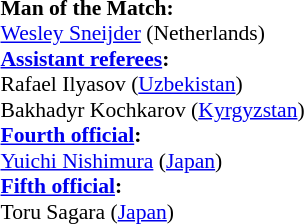<table style="width:50%;font-size:90%">
<tr>
<td><br><strong>Man of the Match:</strong>
<br><a href='#'>Wesley Sneijder</a> (Netherlands)<br><strong><a href='#'>Assistant referees</a>:</strong>
<br>Rafael Ilyasov (<a href='#'>Uzbekistan</a>)
<br>Bakhadyr Kochkarov (<a href='#'>Kyrgyzstan</a>)
<br><strong><a href='#'>Fourth official</a>:</strong>
<br><a href='#'>Yuichi Nishimura</a> (<a href='#'>Japan</a>)
<br><strong><a href='#'>Fifth official</a>:</strong>
<br>Toru Sagara (<a href='#'>Japan</a>)</td>
</tr>
</table>
